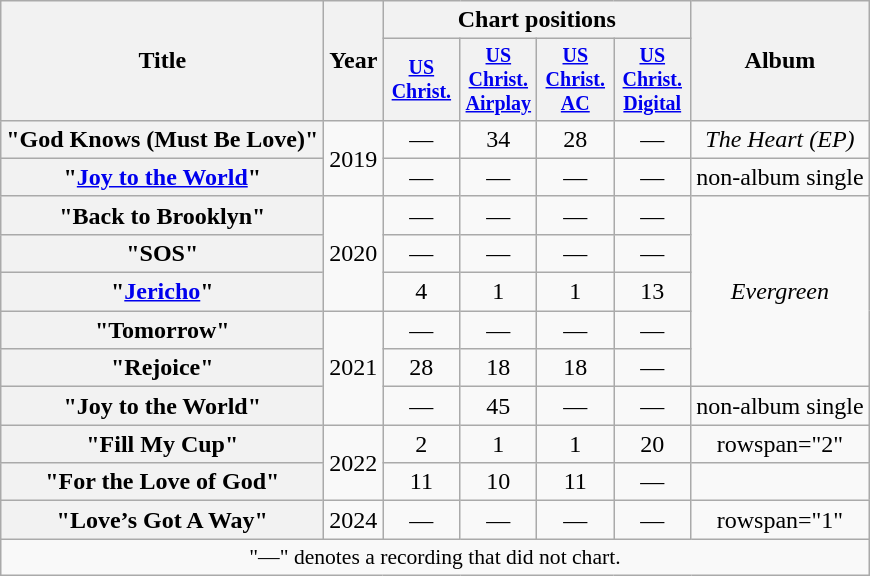<table class="wikitable plainrowheaders" style="text-align:center;">
<tr>
<th rowspan="2">Title</th>
<th rowspan="2">Year</th>
<th colspan="4">Chart positions</th>
<th rowspan="2">Album</th>
</tr>
<tr style="font-size:smaller;">
<th width="45"><a href='#'>US<br>Christ.</a><br></th>
<th width="45"><a href='#'>US<br>Christ.<br>Airplay</a><br></th>
<th width="45"><a href='#'>US<br>Christ.<br>AC</a><br></th>
<th width="45"><a href='#'>US<br>Christ.<br>Digital</a><br></th>
</tr>
<tr>
<th scope="row">"God Knows (Must Be Love)"</th>
<td rowspan="2">2019</td>
<td>—</td>
<td>34</td>
<td>28</td>
<td>—</td>
<td><em>The Heart (EP)</em></td>
</tr>
<tr>
<th scope="row">"<a href='#'>Joy to the World</a>"</th>
<td>—</td>
<td>—</td>
<td>—</td>
<td>—</td>
<td>non-album single</td>
</tr>
<tr>
<th scope="row">"Back to Brooklyn"</th>
<td rowspan="3">2020</td>
<td>—</td>
<td>—</td>
<td>—</td>
<td>—</td>
<td rowspan="5"><em>Evergreen</em></td>
</tr>
<tr>
<th scope="row">"SOS"<br></th>
<td>—</td>
<td>—</td>
<td>—</td>
<td>—</td>
</tr>
<tr>
<th scope="row">"<a href='#'>Jericho</a>"</th>
<td>4</td>
<td>1</td>
<td>1</td>
<td>13</td>
</tr>
<tr>
<th scope="row">"Tomorrow"</th>
<td rowspan="3">2021</td>
<td>—</td>
<td>—</td>
<td>—</td>
<td>—</td>
</tr>
<tr>
<th scope="row">"Rejoice"</th>
<td>28</td>
<td>18</td>
<td>18</td>
<td>—</td>
</tr>
<tr>
<th scope="row">"Joy to the World"</th>
<td>—</td>
<td>45</td>
<td>—</td>
<td>—</td>
<td>non-album single</td>
</tr>
<tr>
<th scope="row">"Fill My Cup"</th>
<td rowspan="2">2022</td>
<td>2</td>
<td>1</td>
<td>1</td>
<td>20</td>
<td>rowspan="2" </td>
</tr>
<tr>
<th scope="row">"For the Love of God"</th>
<td>11</td>
<td>10</td>
<td>11</td>
<td>—</td>
</tr>
<tr>
<th scope="row">"Love’s Got A Way"</th>
<td rowspan="1">2024</td>
<td>—</td>
<td>—</td>
<td>—</td>
<td>—</td>
<td>rowspan="1" </td>
</tr>
<tr>
<td colspan="10" style="font-size:90%">"—" denotes a recording that did not chart.</td>
</tr>
</table>
